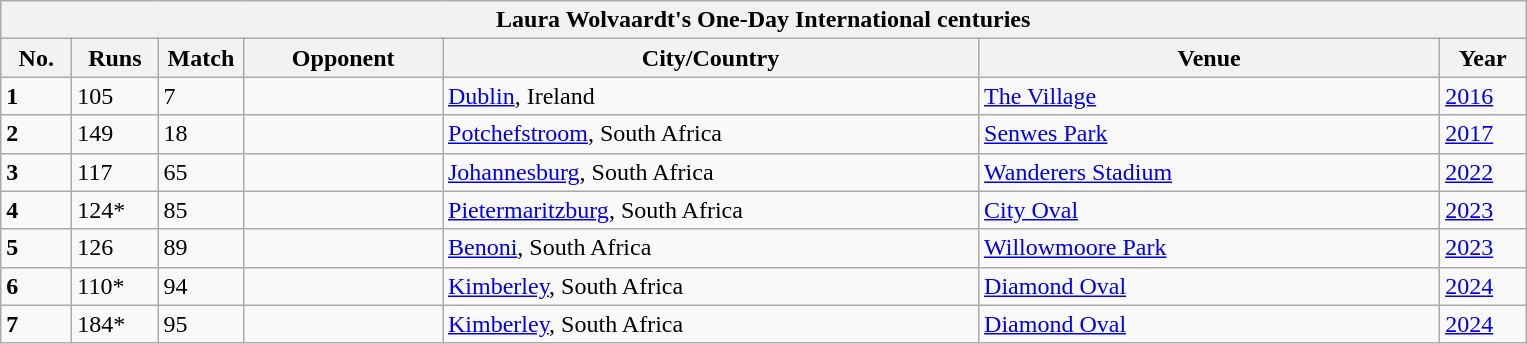<table class="wikitable">
<tr>
<th colspan="7">Laura Wolvaardt's One-Day International centuries</th>
</tr>
<tr>
<th style="width:40px;">No.</th>
<th style="width:50px;">Runs</th>
<th style="width:50px;">Match</th>
<th style="width:125px;">Opponent</th>
<th style="width:350px;">City/Country</th>
<th style="width:300px;">Venue</th>
<th style="width:50px;">Year</th>
</tr>
<tr>
<td><strong>1</strong></td>
<td>105</td>
<td>7</td>
<td></td>
<td> <a href='#'>Dublin</a>, Ireland</td>
<td><a href='#'>The Village</a></td>
<td><a href='#'>2016</a></td>
</tr>
<tr>
<td><strong>2</strong></td>
<td>149</td>
<td>18</td>
<td></td>
<td> <a href='#'>Potchefstroom</a>, South Africa</td>
<td><a href='#'>Senwes Park</a></td>
<td><a href='#'>2017</a></td>
</tr>
<tr>
<td><strong>3</strong></td>
<td>117</td>
<td>65</td>
<td></td>
<td> <a href='#'>Johannesburg</a>, South Africa</td>
<td><a href='#'>Wanderers Stadium</a></td>
<td><a href='#'>2022</a></td>
</tr>
<tr>
<td><strong>4</strong></td>
<td>124*</td>
<td>85</td>
<td></td>
<td> <a href='#'>Pietermaritzburg</a>, South Africa</td>
<td><a href='#'>City Oval</a></td>
<td><a href='#'>2023</a></td>
</tr>
<tr>
<td><strong>5</strong></td>
<td>126</td>
<td>89</td>
<td></td>
<td> <a href='#'>Benoni</a>, South Africa</td>
<td><a href='#'>Willowmoore Park</a></td>
<td><a href='#'>2023</a></td>
</tr>
<tr>
<td><strong>6</strong></td>
<td>110*</td>
<td>94</td>
<td></td>
<td> <a href='#'>Kimberley</a>, South Africa</td>
<td><a href='#'>Diamond Oval</a></td>
<td><a href='#'>2024</a></td>
</tr>
<tr>
<td><strong>7</strong></td>
<td>184*</td>
<td>95</td>
<td></td>
<td> <a href='#'>Kimberley</a>, South Africa</td>
<td><a href='#'>Diamond Oval</a></td>
<td><a href='#'>2024</a></td>
</tr>
</table>
